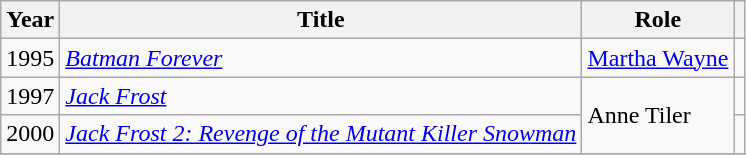<table class="wikitable sortable">
<tr>
<th>Year</th>
<th>Title</th>
<th>Role</th>
<th class=unsortable></th>
</tr>
<tr>
<td>1995</td>
<td><em><a href='#'>Batman Forever</a></em></td>
<td><a href='#'>Martha Wayne</a></td>
<td></td>
</tr>
<tr>
<td>1997</td>
<td><em><a href='#'>Jack Frost</a></em></td>
<td rowspan="2">Anne Tiler</td>
<td></td>
</tr>
<tr>
<td>2000</td>
<td><em><a href='#'>Jack Frost 2: Revenge of the Mutant Killer Snowman</a></em></td>
<td></td>
</tr>
<tr>
</tr>
</table>
